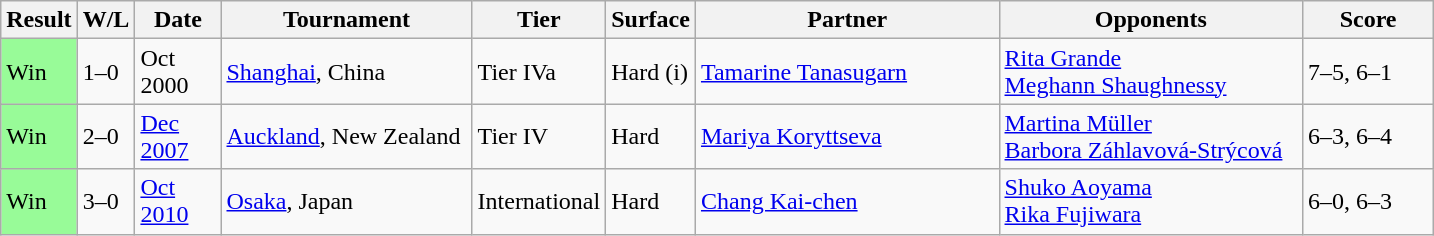<table class="sortable wikitable">
<tr>
<th>Result</th>
<th style="width:28px" class="unsortable">W/L</th>
<th style="width:50px">Date</th>
<th style="width:160px">Tournament</th>
<th style="width:70px">Tier</th>
<th style="width:50px">Surface</th>
<th style="width:195px">Partner</th>
<th style="width:195px">Opponents</th>
<th style="width:80px" class="unsortable">Score</th>
</tr>
<tr>
<td style="background:#98fb98;">Win</td>
<td>1–0</td>
<td>Oct 2000</td>
<td><a href='#'>Shanghai</a>, China</td>
<td>Tier IVa</td>
<td>Hard (i)</td>
<td> <a href='#'>Tamarine Tanasugarn</a></td>
<td> <a href='#'>Rita Grande</a> <br>  <a href='#'>Meghann Shaughnessy</a></td>
<td>7–5, 6–1</td>
</tr>
<tr>
<td style="background:#98fb98;">Win</td>
<td>2–0</td>
<td><a href='#'>Dec 2007</a></td>
<td><a href='#'>Auckland</a>, New Zealand</td>
<td>Tier IV</td>
<td>Hard</td>
<td> <a href='#'>Mariya Koryttseva</a></td>
<td> <a href='#'>Martina Müller</a> <br>  <a href='#'>Barbora Záhlavová-Strýcová</a></td>
<td>6–3, 6–4</td>
</tr>
<tr>
<td style="background:#98fb98;">Win</td>
<td>3–0</td>
<td><a href='#'>Oct 2010</a></td>
<td><a href='#'>Osaka</a>, Japan</td>
<td>International</td>
<td>Hard</td>
<td> <a href='#'>Chang Kai-chen</a></td>
<td> <a href='#'>Shuko Aoyama</a> <br>  <a href='#'>Rika Fujiwara</a></td>
<td>6–0, 6–3</td>
</tr>
</table>
